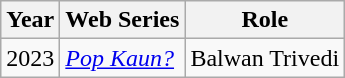<table class="wikitable">
<tr>
<th>Year</th>
<th>Web Series</th>
<th>Role</th>
</tr>
<tr>
<td>2023</td>
<td><em><a href='#'>Pop Kaun?</a></em></td>
<td>Balwan Trivedi</td>
</tr>
</table>
